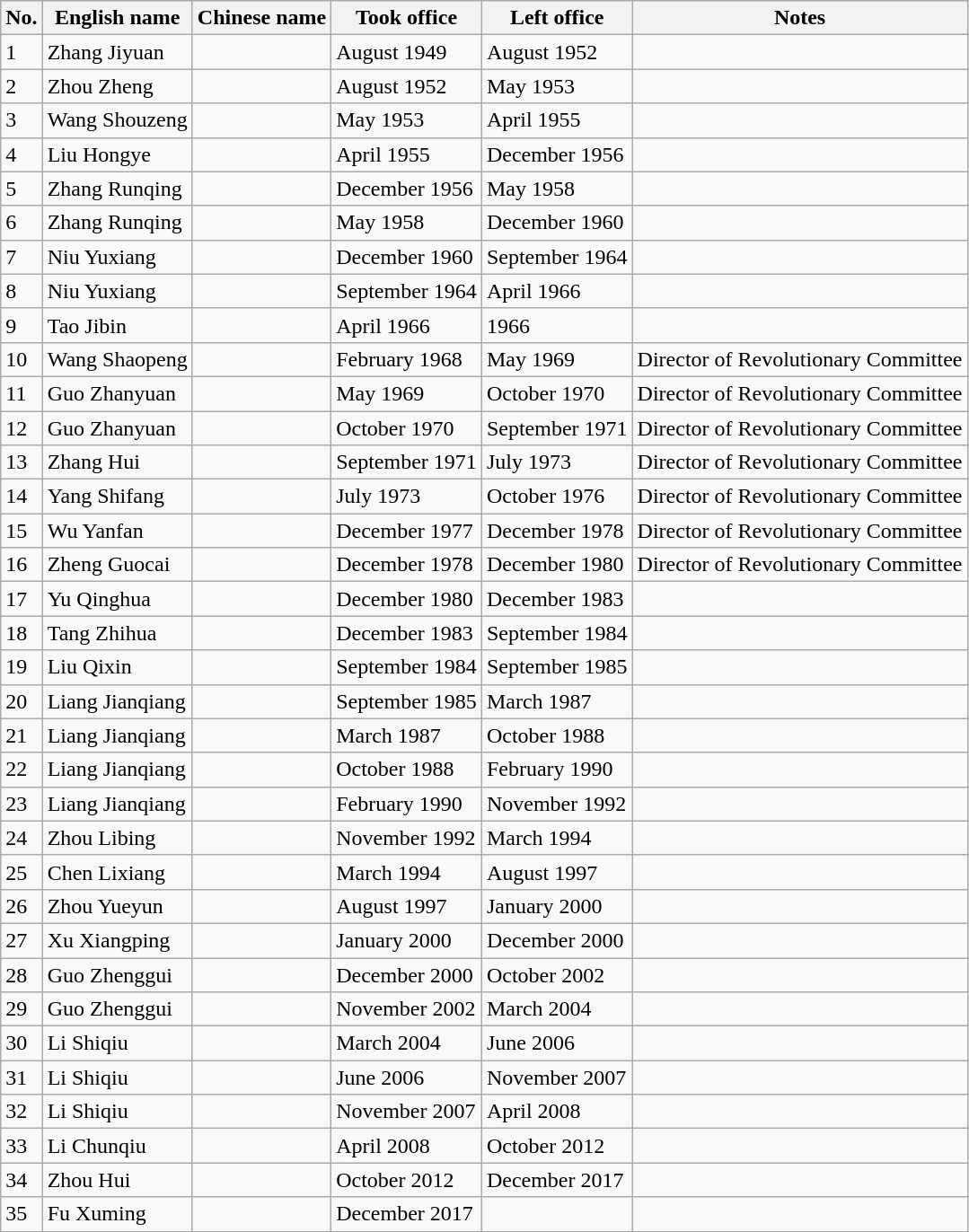<table class="wikitable">
<tr>
<th>No.</th>
<th>English name</th>
<th>Chinese name</th>
<th>Took office</th>
<th>Left office</th>
<th>Notes</th>
</tr>
<tr>
<td>1</td>
<td>Zhang Jiyuan</td>
<td></td>
<td>August 1949</td>
<td>August 1952</td>
<td></td>
</tr>
<tr>
<td>2</td>
<td>Zhou Zheng</td>
<td></td>
<td>August 1952</td>
<td>May 1953</td>
<td></td>
</tr>
<tr>
<td>3</td>
<td>Wang Shouzeng</td>
<td></td>
<td>May 1953</td>
<td>April 1955</td>
<td></td>
</tr>
<tr>
<td>4</td>
<td>Liu Hongye</td>
<td></td>
<td>April 1955</td>
<td>December 1956</td>
<td></td>
</tr>
<tr>
<td>5</td>
<td>Zhang Runqing</td>
<td></td>
<td>December 1956</td>
<td>May 1958</td>
<td></td>
</tr>
<tr>
<td>6</td>
<td>Zhang Runqing</td>
<td></td>
<td>May 1958</td>
<td>December 1960</td>
<td></td>
</tr>
<tr>
<td>7</td>
<td>Niu Yuxiang</td>
<td></td>
<td>December 1960</td>
<td>September 1964</td>
<td></td>
</tr>
<tr>
<td>8</td>
<td>Niu Yuxiang</td>
<td></td>
<td>September 1964</td>
<td>April 1966</td>
<td></td>
</tr>
<tr>
<td>9</td>
<td>Tao Jibin</td>
<td></td>
<td>April 1966</td>
<td>1966</td>
<td></td>
</tr>
<tr>
<td>10</td>
<td>Wang Shaopeng</td>
<td></td>
<td>February 1968</td>
<td>May 1969</td>
<td>Director of Revolutionary Committee</td>
</tr>
<tr>
<td>11</td>
<td>Guo Zhanyuan</td>
<td></td>
<td>May 1969</td>
<td>October 1970</td>
<td>Director of Revolutionary Committee</td>
</tr>
<tr>
<td>12</td>
<td>Guo Zhanyuan</td>
<td></td>
<td>October 1970</td>
<td>September 1971</td>
<td>Director of Revolutionary Committee</td>
</tr>
<tr>
<td>13</td>
<td>Zhang Hui</td>
<td></td>
<td>September 1971</td>
<td>July 1973</td>
<td>Director of Revolutionary Committee</td>
</tr>
<tr>
<td>14</td>
<td>Yang Shifang</td>
<td></td>
<td>July 1973</td>
<td>October 1976</td>
<td>Director of Revolutionary Committee</td>
</tr>
<tr>
<td>15</td>
<td>Wu Yanfan</td>
<td></td>
<td>December 1977</td>
<td>December 1978</td>
<td>Director of Revolutionary Committee</td>
</tr>
<tr>
<td>16</td>
<td>Zheng Guocai</td>
<td></td>
<td>December 1978</td>
<td>December 1980</td>
<td>Director of Revolutionary Committee</td>
</tr>
<tr>
<td>17</td>
<td>Yu Qinghua</td>
<td></td>
<td>December 1980</td>
<td>December 1983</td>
<td></td>
</tr>
<tr>
<td>18</td>
<td>Tang Zhihua</td>
<td></td>
<td>December 1983</td>
<td>September 1984</td>
<td></td>
</tr>
<tr>
<td>19</td>
<td>Liu Qixin</td>
<td></td>
<td>September 1984</td>
<td>September 1985</td>
<td></td>
</tr>
<tr>
<td>20</td>
<td>Liang Jianqiang</td>
<td></td>
<td>September 1985</td>
<td>March 1987</td>
<td></td>
</tr>
<tr>
<td>21</td>
<td>Liang Jianqiang</td>
<td></td>
<td>March 1987</td>
<td>October 1988</td>
<td></td>
</tr>
<tr>
<td>22</td>
<td>Liang Jianqiang</td>
<td></td>
<td>October 1988</td>
<td>February 1990</td>
<td></td>
</tr>
<tr>
<td>23</td>
<td>Liang Jianqiang</td>
<td></td>
<td>February 1990</td>
<td>November 1992</td>
<td></td>
</tr>
<tr>
<td>24</td>
<td>Zhou Libing</td>
<td></td>
<td>November 1992</td>
<td>March 1994</td>
<td></td>
</tr>
<tr>
<td>25</td>
<td>Chen Lixiang</td>
<td></td>
<td>March 1994</td>
<td>August 1997</td>
<td></td>
</tr>
<tr>
<td>26</td>
<td>Zhou Yueyun</td>
<td></td>
<td>August 1997</td>
<td>January 2000</td>
<td></td>
</tr>
<tr>
<td>27</td>
<td>Xu Xiangping</td>
<td></td>
<td>January 2000</td>
<td>December 2000</td>
<td></td>
</tr>
<tr>
<td>28</td>
<td>Guo Zhenggui</td>
<td></td>
<td>December 2000</td>
<td>October 2002</td>
<td></td>
</tr>
<tr>
<td>29</td>
<td>Guo Zhenggui</td>
<td></td>
<td>November 2002</td>
<td>March 2004</td>
<td></td>
</tr>
<tr>
<td>30</td>
<td>Li Shiqiu</td>
<td></td>
<td>March 2004</td>
<td>June 2006</td>
<td></td>
</tr>
<tr>
<td>31</td>
<td>Li Shiqiu</td>
<td></td>
<td>June 2006</td>
<td>November 2007</td>
<td></td>
</tr>
<tr>
<td>32</td>
<td>Li Shiqiu</td>
<td></td>
<td>November 2007</td>
<td>April 2008</td>
<td></td>
</tr>
<tr>
<td>33</td>
<td>Li Chunqiu</td>
<td></td>
<td>April 2008</td>
<td>October 2012</td>
<td></td>
</tr>
<tr>
<td>34</td>
<td>Zhou Hui</td>
<td></td>
<td>October 2012</td>
<td>December 2017</td>
<td></td>
</tr>
<tr>
<td>35</td>
<td>Fu Xuming</td>
<td></td>
<td>December 2017</td>
<td></td>
<td></td>
</tr>
</table>
